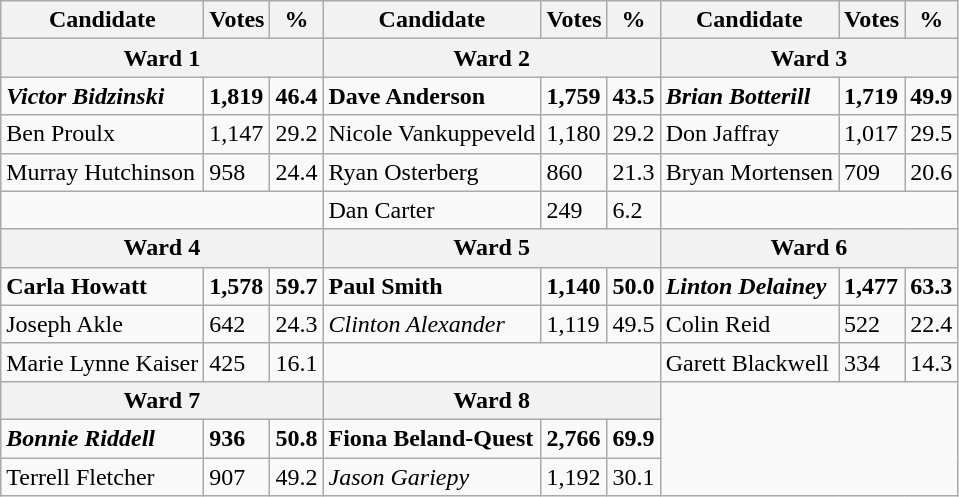<table class="wikitable">
<tr>
<th>Candidate</th>
<th>Votes</th>
<th>%</th>
<th>Candidate</th>
<th>Votes</th>
<th>%</th>
<th>Candidate</th>
<th>Votes</th>
<th>%</th>
</tr>
<tr>
<th colspan=3>Ward 1</th>
<th colspan=3>Ward 2</th>
<th colspan=3>Ward 3</th>
</tr>
<tr>
<td><strong><em>Victor Bidzinski</em></strong></td>
<td><strong>1,819</strong></td>
<td><strong>46.4</strong></td>
<td><strong>Dave Anderson</strong></td>
<td><strong>1,759</strong></td>
<td><strong>43.5</strong></td>
<td><strong><em>Brian Botterill</em></strong></td>
<td><strong>1,719</strong></td>
<td><strong>49.9</strong></td>
</tr>
<tr>
<td>Ben Proulx</td>
<td>1,147</td>
<td>29.2</td>
<td>Nicole Vankuppeveld</td>
<td>1,180</td>
<td>29.2</td>
<td>Don Jaffray</td>
<td>1,017</td>
<td>29.5</td>
</tr>
<tr>
<td>Murray Hutchinson</td>
<td>958</td>
<td>24.4</td>
<td>Ryan Osterberg</td>
<td>860</td>
<td>21.3</td>
<td>Bryan Mortensen</td>
<td>709</td>
<td>20.6</td>
</tr>
<tr>
<td colspan="3"></td>
<td>Dan Carter</td>
<td>249</td>
<td>6.2</td>
<td colspan="3"></td>
</tr>
<tr>
<th colspan=3>Ward 4</th>
<th colspan=3>Ward 5</th>
<th colspan=3>Ward 6</th>
</tr>
<tr>
<td><strong>Carla Howatt</strong></td>
<td><strong>1,578</strong></td>
<td><strong>59.7</strong></td>
<td><strong>Paul Smith</strong></td>
<td><strong>1,140</strong></td>
<td><strong>50.0</strong></td>
<td><strong><em>Linton Delainey</em></strong></td>
<td><strong>1,477</strong></td>
<td><strong>63.3</strong></td>
</tr>
<tr>
<td>Joseph Akle</td>
<td>642</td>
<td>24.3</td>
<td><em>Clinton Alexander</em></td>
<td>1,119</td>
<td>49.5</td>
<td>Colin Reid</td>
<td>522</td>
<td>22.4</td>
</tr>
<tr>
<td>Marie Lynne Kaiser</td>
<td>425</td>
<td>16.1</td>
<td colspan="3"></td>
<td>Garett Blackwell</td>
<td>334</td>
<td>14.3</td>
</tr>
<tr>
<th colspan=3>Ward 7</th>
<th colspan=3>Ward 8</th>
</tr>
<tr>
<td><strong><em>Bonnie Riddell</em></strong></td>
<td><strong>936</strong></td>
<td><strong>50.8</strong></td>
<td><strong>Fiona Beland-Quest</strong></td>
<td><strong>2,766</strong></td>
<td><strong>69.9</strong></td>
</tr>
<tr>
<td>Terrell Fletcher</td>
<td>907</td>
<td>49.2</td>
<td><em>Jason Gariepy</em></td>
<td>1,192</td>
<td>30.1</td>
</tr>
</table>
